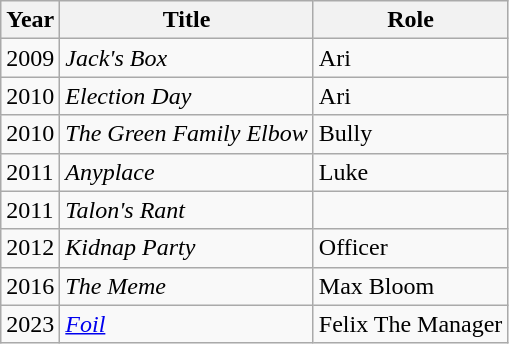<table class="wikitable plainrowheaders sortable">
<tr>
<th>Year</th>
<th>Title</th>
<th class="unsortable">Role</th>
</tr>
<tr>
<td>2009</td>
<td><em>Jack's Box</em></td>
<td>Ari</td>
</tr>
<tr>
<td>2010</td>
<td><em>Election Day</em></td>
<td>Ari</td>
</tr>
<tr>
<td>2010</td>
<td><em>The Green Family Elbow</em></td>
<td>Bully</td>
</tr>
<tr>
<td>2011</td>
<td><em>Anyplace</em></td>
<td>Luke</td>
</tr>
<tr>
<td>2011</td>
<td><em>Talon's Rant</em></td>
<td></td>
</tr>
<tr>
<td>2012</td>
<td><em>Kidnap Party</em></td>
<td>Officer</td>
</tr>
<tr>
<td>2016</td>
<td><em>The Meme</em></td>
<td>Max Bloom</td>
</tr>
<tr>
<td>2023</td>
<td><a href='#'><em>Foil</em></a></td>
<td>Felix The Manager</td>
</tr>
</table>
